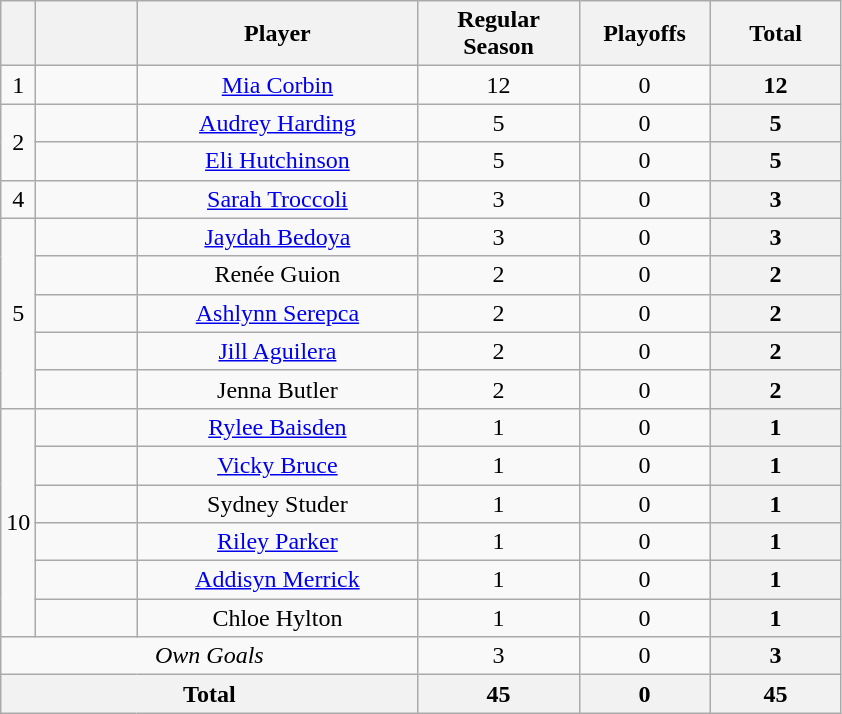<table class="wikitable sortable" style="text-align:center;">
<tr>
<th width:35px;" scope="col"></th>
<th width=60></th>
<th width=180>Player</th>
<th width=100>Regular Season</th>
<th width=80>Playoffs</th>
<th width=80>Total</th>
</tr>
<tr>
<td>1</td>
<td></td>
<td><a href='#'>Mia Corbin</a></td>
<td>12</td>
<td>0</td>
<th>12</th>
</tr>
<tr>
<td rowspan="2">2</td>
<td></td>
<td><a href='#'>Audrey Harding</a></td>
<td>5</td>
<td>0</td>
<th>5</th>
</tr>
<tr>
<td></td>
<td><a href='#'>Eli Hutchinson</a></td>
<td>5</td>
<td>0</td>
<th>5</th>
</tr>
<tr>
<td>4</td>
<td></td>
<td><a href='#'>Sarah Troccoli</a></td>
<td>3</td>
<td>0</td>
<th>3</th>
</tr>
<tr>
<td rowspan="5">5</td>
<td></td>
<td><a href='#'>Jaydah Bedoya</a></td>
<td>3</td>
<td>0</td>
<th>3</th>
</tr>
<tr>
<td></td>
<td>Renée Guion</td>
<td>2</td>
<td>0</td>
<th>2</th>
</tr>
<tr>
<td></td>
<td><a href='#'>Ashlynn Serepca</a></td>
<td>2</td>
<td>0</td>
<th>2</th>
</tr>
<tr>
<td></td>
<td><a href='#'>Jill Aguilera</a></td>
<td>2</td>
<td>0</td>
<th>2</th>
</tr>
<tr>
<td></td>
<td>Jenna Butler</td>
<td>2</td>
<td>0</td>
<th>2</th>
</tr>
<tr>
<td rowspan="6">10</td>
<td></td>
<td><a href='#'>Rylee Baisden</a></td>
<td>1</td>
<td>0</td>
<th>1</th>
</tr>
<tr>
<td></td>
<td><a href='#'>Vicky Bruce</a></td>
<td>1</td>
<td>0</td>
<th>1</th>
</tr>
<tr>
<td></td>
<td>Sydney Studer</td>
<td>1</td>
<td>0</td>
<th>1</th>
</tr>
<tr>
<td></td>
<td><a href='#'>Riley Parker</a></td>
<td>1</td>
<td>0</td>
<th>1</th>
</tr>
<tr>
<td></td>
<td><a href='#'>Addisyn Merrick</a></td>
<td>1</td>
<td>0</td>
<th>1</th>
</tr>
<tr>
<td></td>
<td>Chloe Hylton</td>
<td>1</td>
<td>0</td>
<th>1</th>
</tr>
<tr>
<td colspan="3"><em>Own Goals</em></td>
<td>3</td>
<td>0</td>
<th>3</th>
</tr>
<tr>
<th colspan="3" scope="row">Total</th>
<th>45</th>
<th>0</th>
<th>45</th>
</tr>
</table>
